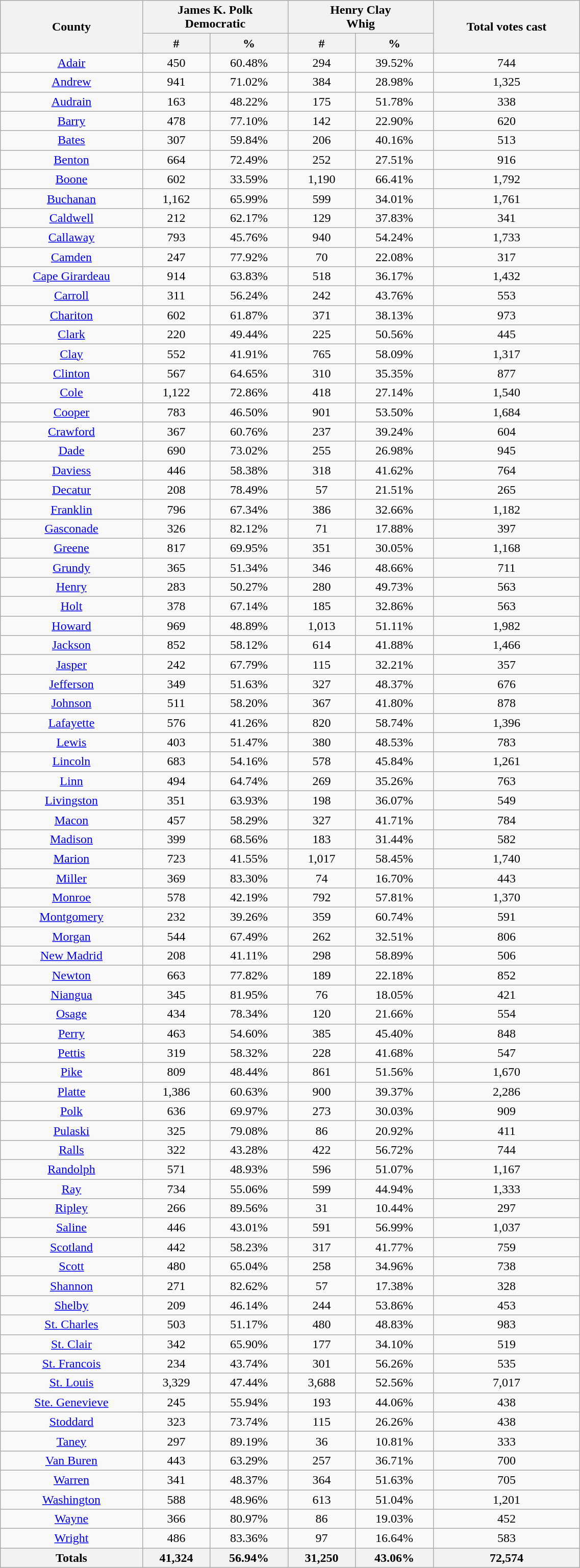<table class="wikitable sortable mw-collapsible mw-collapsed" width="60%">
<tr>
<th rowspan="2">County</th>
<th colspan="2">James K. Polk<br>Democratic</th>
<th colspan="2">Henry Clay<br>Whig</th>
<th rowspan="2">Total votes cast</th>
</tr>
<tr>
<th data-sort-type="number" style="text-align:center;">#</th>
<th data-sort-type="number" style="text-align:center;">%</th>
<th data-sort-type="number" style="text-align:center;">#</th>
<th data-sort-type="number" style="text-align:center;">%</th>
</tr>
<tr style="text-align:center;">
<td><a href='#'>Adair</a></td>
<td>450</td>
<td>60.48%</td>
<td>294</td>
<td>39.52%</td>
<td>744</td>
</tr>
<tr style="text-align:center;">
<td><a href='#'>Andrew</a></td>
<td>941</td>
<td>71.02%</td>
<td>384</td>
<td>28.98%</td>
<td>1,325</td>
</tr>
<tr style="text-align:center;">
<td><a href='#'>Audrain</a></td>
<td>163</td>
<td>48.22%</td>
<td>175</td>
<td>51.78%</td>
<td>338</td>
</tr>
<tr style="text-align:center;">
<td><a href='#'>Barry</a></td>
<td>478</td>
<td>77.10%</td>
<td>142</td>
<td>22.90%</td>
<td>620</td>
</tr>
<tr style="text-align:center;">
<td><a href='#'>Bates</a></td>
<td>307</td>
<td>59.84%</td>
<td>206</td>
<td>40.16%</td>
<td>513</td>
</tr>
<tr style="text-align:center;">
<td><a href='#'>Benton</a></td>
<td>664</td>
<td>72.49%</td>
<td>252</td>
<td>27.51%</td>
<td>916</td>
</tr>
<tr style="text-align:center;">
<td><a href='#'>Boone</a></td>
<td>602</td>
<td>33.59%</td>
<td>1,190</td>
<td>66.41%</td>
<td>1,792</td>
</tr>
<tr style="text-align:center;">
<td><a href='#'>Buchanan</a></td>
<td>1,162</td>
<td>65.99%</td>
<td>599</td>
<td>34.01%</td>
<td>1,761</td>
</tr>
<tr style="text-align:center;">
<td><a href='#'>Caldwell</a></td>
<td>212</td>
<td>62.17%</td>
<td>129</td>
<td>37.83%</td>
<td>341</td>
</tr>
<tr style="text-align:center;">
<td><a href='#'>Callaway</a></td>
<td>793</td>
<td>45.76%</td>
<td>940</td>
<td>54.24%</td>
<td>1,733</td>
</tr>
<tr style="text-align:center;">
<td><a href='#'>Camden</a></td>
<td>247</td>
<td>77.92%</td>
<td>70</td>
<td>22.08%</td>
<td>317</td>
</tr>
<tr style="text-align:center;">
<td><a href='#'>Cape Girardeau</a></td>
<td>914</td>
<td>63.83%</td>
<td>518</td>
<td>36.17%</td>
<td>1,432</td>
</tr>
<tr style="text-align:center;">
<td><a href='#'>Carroll</a></td>
<td>311</td>
<td>56.24%</td>
<td>242</td>
<td>43.76%</td>
<td>553</td>
</tr>
<tr style="text-align:center;">
<td><a href='#'>Chariton</a></td>
<td>602</td>
<td>61.87%</td>
<td>371</td>
<td>38.13%</td>
<td>973</td>
</tr>
<tr style="text-align:center;">
<td><a href='#'>Clark</a></td>
<td>220</td>
<td>49.44%</td>
<td>225</td>
<td>50.56%</td>
<td>445</td>
</tr>
<tr style="text-align:center;">
<td><a href='#'>Clay</a></td>
<td>552</td>
<td>41.91%</td>
<td>765</td>
<td>58.09%</td>
<td>1,317</td>
</tr>
<tr style="text-align:center;">
<td><a href='#'>Clinton</a></td>
<td>567</td>
<td>64.65%</td>
<td>310</td>
<td>35.35%</td>
<td>877</td>
</tr>
<tr style="text-align:center;">
<td><a href='#'>Cole</a></td>
<td>1,122</td>
<td>72.86%</td>
<td>418</td>
<td>27.14%</td>
<td>1,540</td>
</tr>
<tr style="text-align:center;">
<td><a href='#'>Cooper</a></td>
<td>783</td>
<td>46.50%</td>
<td>901</td>
<td>53.50%</td>
<td>1,684</td>
</tr>
<tr style="text-align:center;">
<td><a href='#'>Crawford</a></td>
<td>367</td>
<td>60.76%</td>
<td>237</td>
<td>39.24%</td>
<td>604</td>
</tr>
<tr style="text-align:center;">
<td><a href='#'>Dade</a></td>
<td>690</td>
<td>73.02%</td>
<td>255</td>
<td>26.98%</td>
<td>945</td>
</tr>
<tr style="text-align:center;">
<td><a href='#'>Daviess</a></td>
<td>446</td>
<td>58.38%</td>
<td>318</td>
<td>41.62%</td>
<td>764</td>
</tr>
<tr style="text-align:center;">
<td><a href='#'>Decatur</a></td>
<td>208</td>
<td>78.49%</td>
<td>57</td>
<td>21.51%</td>
<td>265</td>
</tr>
<tr style="text-align:center;">
<td><a href='#'>Franklin</a></td>
<td>796</td>
<td>67.34%</td>
<td>386</td>
<td>32.66%</td>
<td>1,182</td>
</tr>
<tr style="text-align:center;">
<td><a href='#'>Gasconade</a></td>
<td>326</td>
<td>82.12%</td>
<td>71</td>
<td>17.88%</td>
<td>397</td>
</tr>
<tr style="text-align:center;">
<td><a href='#'>Greene</a></td>
<td>817</td>
<td>69.95%</td>
<td>351</td>
<td>30.05%</td>
<td>1,168</td>
</tr>
<tr style="text-align:center;">
<td><a href='#'>Grundy</a></td>
<td>365</td>
<td>51.34%</td>
<td>346</td>
<td>48.66%</td>
<td>711</td>
</tr>
<tr style="text-align:center;">
<td><a href='#'>Henry</a></td>
<td>283</td>
<td>50.27%</td>
<td>280</td>
<td>49.73%</td>
<td>563</td>
</tr>
<tr style="text-align:center;">
<td><a href='#'>Holt</a></td>
<td>378</td>
<td>67.14%</td>
<td>185</td>
<td>32.86%</td>
<td>563</td>
</tr>
<tr style="text-align:center;">
<td><a href='#'>Howard</a></td>
<td>969</td>
<td>48.89%</td>
<td>1,013</td>
<td>51.11%</td>
<td>1,982</td>
</tr>
<tr style="text-align:center;">
<td><a href='#'>Jackson</a></td>
<td>852</td>
<td>58.12%</td>
<td>614</td>
<td>41.88%</td>
<td>1,466</td>
</tr>
<tr style="text-align:center;">
<td><a href='#'>Jasper</a></td>
<td>242</td>
<td>67.79%</td>
<td>115</td>
<td>32.21%</td>
<td>357</td>
</tr>
<tr style="text-align:center;">
<td><a href='#'>Jefferson</a></td>
<td>349</td>
<td>51.63%</td>
<td>327</td>
<td>48.37%</td>
<td>676</td>
</tr>
<tr style="text-align:center;">
<td><a href='#'>Johnson</a></td>
<td>511</td>
<td>58.20%</td>
<td>367</td>
<td>41.80%</td>
<td>878</td>
</tr>
<tr style="text-align:center;">
<td><a href='#'>Lafayette</a></td>
<td>576</td>
<td>41.26%</td>
<td>820</td>
<td>58.74%</td>
<td>1,396</td>
</tr>
<tr style="text-align:center;">
<td><a href='#'>Lewis</a></td>
<td>403</td>
<td>51.47%</td>
<td>380</td>
<td>48.53%</td>
<td>783</td>
</tr>
<tr style="text-align:center;">
<td><a href='#'>Lincoln</a></td>
<td>683</td>
<td>54.16%</td>
<td>578</td>
<td>45.84%</td>
<td>1,261</td>
</tr>
<tr style="text-align:center;">
<td><a href='#'>Linn</a></td>
<td>494</td>
<td>64.74%</td>
<td>269</td>
<td>35.26%</td>
<td>763</td>
</tr>
<tr style="text-align:center;">
<td><a href='#'>Livingston</a></td>
<td>351</td>
<td>63.93%</td>
<td>198</td>
<td>36.07%</td>
<td>549</td>
</tr>
<tr style="text-align:center;">
<td><a href='#'>Macon</a></td>
<td>457</td>
<td>58.29%</td>
<td>327</td>
<td>41.71%</td>
<td>784</td>
</tr>
<tr style="text-align:center;">
<td><a href='#'>Madison</a></td>
<td>399</td>
<td>68.56%</td>
<td>183</td>
<td>31.44%</td>
<td>582</td>
</tr>
<tr style="text-align:center;">
<td><a href='#'>Marion</a></td>
<td>723</td>
<td>41.55%</td>
<td>1,017</td>
<td>58.45%</td>
<td>1,740</td>
</tr>
<tr style="text-align:center;">
<td><a href='#'>Miller</a></td>
<td>369</td>
<td>83.30%</td>
<td>74</td>
<td>16.70%</td>
<td>443</td>
</tr>
<tr style="text-align:center;">
<td><a href='#'>Monroe</a></td>
<td>578</td>
<td>42.19%</td>
<td>792</td>
<td>57.81%</td>
<td>1,370</td>
</tr>
<tr style="text-align:center;">
<td><a href='#'>Montgomery</a></td>
<td>232</td>
<td>39.26%</td>
<td>359</td>
<td>60.74%</td>
<td>591</td>
</tr>
<tr style="text-align:center;">
<td><a href='#'>Morgan</a></td>
<td>544</td>
<td>67.49%</td>
<td>262</td>
<td>32.51%</td>
<td>806</td>
</tr>
<tr style="text-align:center;">
<td><a href='#'>New Madrid</a></td>
<td>208</td>
<td>41.11%</td>
<td>298</td>
<td>58.89%</td>
<td>506</td>
</tr>
<tr style="text-align:center;">
<td><a href='#'>Newton</a></td>
<td>663</td>
<td>77.82%</td>
<td>189</td>
<td>22.18%</td>
<td>852</td>
</tr>
<tr style="text-align:center;">
<td><a href='#'>Niangua</a></td>
<td>345</td>
<td>81.95%</td>
<td>76</td>
<td>18.05%</td>
<td>421</td>
</tr>
<tr style="text-align:center;">
<td><a href='#'>Osage</a></td>
<td>434</td>
<td>78.34%</td>
<td>120</td>
<td>21.66%</td>
<td>554</td>
</tr>
<tr style="text-align:center;">
<td><a href='#'>Perry</a></td>
<td>463</td>
<td>54.60%</td>
<td>385</td>
<td>45.40%</td>
<td>848</td>
</tr>
<tr style="text-align:center;">
<td><a href='#'>Pettis</a></td>
<td>319</td>
<td>58.32%</td>
<td>228</td>
<td>41.68%</td>
<td>547</td>
</tr>
<tr style="text-align:center;">
<td><a href='#'>Pike</a></td>
<td>809</td>
<td>48.44%</td>
<td>861</td>
<td>51.56%</td>
<td>1,670</td>
</tr>
<tr style="text-align:center;">
<td><a href='#'>Platte</a></td>
<td>1,386</td>
<td>60.63%</td>
<td>900</td>
<td>39.37%</td>
<td>2,286</td>
</tr>
<tr style="text-align:center;">
<td><a href='#'>Polk</a></td>
<td>636</td>
<td>69.97%</td>
<td>273</td>
<td>30.03%</td>
<td>909</td>
</tr>
<tr style="text-align:center;">
<td><a href='#'>Pulaski</a></td>
<td>325</td>
<td>79.08%</td>
<td>86</td>
<td>20.92%</td>
<td>411</td>
</tr>
<tr style="text-align:center;">
<td><a href='#'>Ralls</a></td>
<td>322</td>
<td>43.28%</td>
<td>422</td>
<td>56.72%</td>
<td>744</td>
</tr>
<tr style="text-align:center;">
<td><a href='#'>Randolph</a></td>
<td>571</td>
<td>48.93%</td>
<td>596</td>
<td>51.07%</td>
<td>1,167</td>
</tr>
<tr style="text-align:center;">
<td><a href='#'>Ray</a></td>
<td>734</td>
<td>55.06%</td>
<td>599</td>
<td>44.94%</td>
<td>1,333</td>
</tr>
<tr style="text-align:center;">
<td><a href='#'>Ripley</a></td>
<td>266</td>
<td>89.56%</td>
<td>31</td>
<td>10.44%</td>
<td>297</td>
</tr>
<tr style="text-align:center;">
<td><a href='#'>Saline</a></td>
<td>446</td>
<td>43.01%</td>
<td>591</td>
<td>56.99%</td>
<td>1,037</td>
</tr>
<tr style="text-align:center;">
<td><a href='#'>Scotland</a></td>
<td>442</td>
<td>58.23%</td>
<td>317</td>
<td>41.77%</td>
<td>759</td>
</tr>
<tr style="text-align:center;">
<td><a href='#'>Scott</a></td>
<td>480</td>
<td>65.04%</td>
<td>258</td>
<td>34.96%</td>
<td>738</td>
</tr>
<tr style="text-align:center;">
<td><a href='#'>Shannon</a></td>
<td>271</td>
<td>82.62%</td>
<td>57</td>
<td>17.38%</td>
<td>328</td>
</tr>
<tr style="text-align:center;">
<td><a href='#'>Shelby</a></td>
<td>209</td>
<td>46.14%</td>
<td>244</td>
<td>53.86%</td>
<td>453</td>
</tr>
<tr style="text-align:center;">
<td><a href='#'>St. Charles</a></td>
<td>503</td>
<td>51.17%</td>
<td>480</td>
<td>48.83%</td>
<td>983</td>
</tr>
<tr style="text-align:center;">
<td><a href='#'>St. Clair</a></td>
<td>342</td>
<td>65.90%</td>
<td>177</td>
<td>34.10%</td>
<td>519</td>
</tr>
<tr style="text-align:center;">
<td><a href='#'>St. Francois</a></td>
<td>234</td>
<td>43.74%</td>
<td>301</td>
<td>56.26%</td>
<td>535</td>
</tr>
<tr style="text-align:center;">
<td><a href='#'>St. Louis</a></td>
<td>3,329</td>
<td>47.44%</td>
<td>3,688</td>
<td>52.56%</td>
<td>7,017</td>
</tr>
<tr style="text-align:center;">
<td><a href='#'>Ste. Genevieve</a></td>
<td>245</td>
<td>55.94%</td>
<td>193</td>
<td>44.06%</td>
<td>438</td>
</tr>
<tr style="text-align:center;">
<td><a href='#'>Stoddard</a></td>
<td>323</td>
<td>73.74%</td>
<td>115</td>
<td>26.26%</td>
<td>438</td>
</tr>
<tr style="text-align:center;">
<td><a href='#'>Taney</a></td>
<td>297</td>
<td>89.19%</td>
<td>36</td>
<td>10.81%</td>
<td>333</td>
</tr>
<tr style="text-align:center;">
<td><a href='#'>Van Buren</a></td>
<td>443</td>
<td>63.29%</td>
<td>257</td>
<td>36.71%</td>
<td>700</td>
</tr>
<tr style="text-align:center;">
<td><a href='#'>Warren</a></td>
<td>341</td>
<td>48.37%</td>
<td>364</td>
<td>51.63%</td>
<td>705</td>
</tr>
<tr style="text-align:center;">
<td><a href='#'>Washington</a></td>
<td>588</td>
<td>48.96%</td>
<td>613</td>
<td>51.04%</td>
<td>1,201</td>
</tr>
<tr style="text-align:center;">
<td><a href='#'>Wayne</a></td>
<td>366</td>
<td>80.97%</td>
<td>86</td>
<td>19.03%</td>
<td>452</td>
</tr>
<tr style="text-align:center;">
<td><a href='#'>Wright</a></td>
<td>486</td>
<td>83.36%</td>
<td>97</td>
<td>16.64%</td>
<td>583</td>
</tr>
<tr>
<th>Totals</th>
<th>41,324</th>
<th>56.94%</th>
<th>31,250</th>
<th>43.06%</th>
<th>72,574</th>
</tr>
</table>
